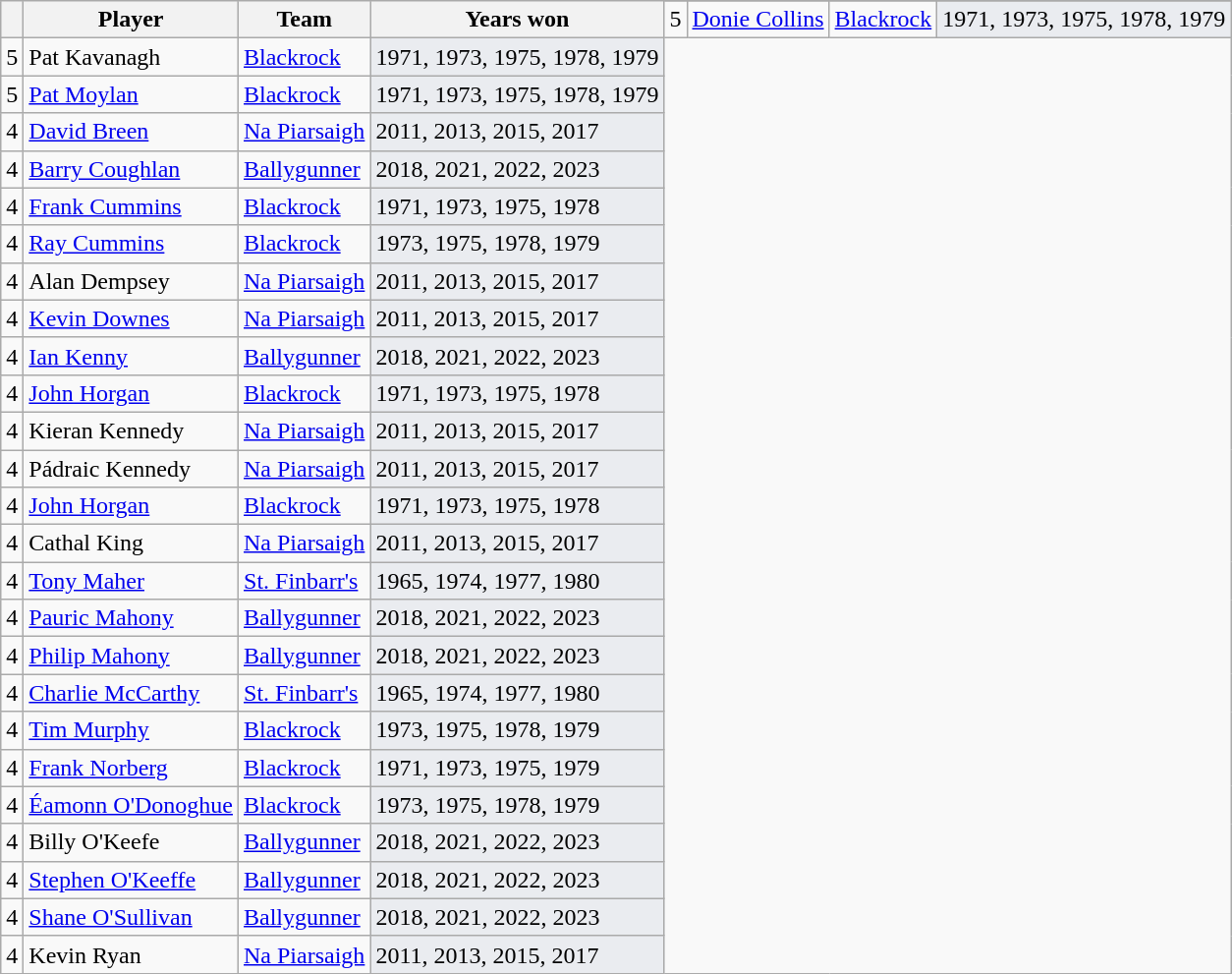<table class="wikitable plainrowheaders sortable">
<tr>
<th scope=col rowspan=2></th>
<th scope=col rowspan=2>Player</th>
<th scope=col rowspan=2>Team</th>
<th scope=col rowspan=2>Years won</th>
</tr>
<tr>
<td align="center">5</td>
<td data-sort-value="Ring"><a href='#'>Donie Collins</a></td>
<td> <a href='#'>Blackrock</a></td>
<td align="left" bgcolor="#eaecf0">1971, 1973, 1975, 1978, 1979</td>
</tr>
<tr>
<td align="center">5</td>
<td data-sort-value="Ring">Pat Kavanagh</td>
<td> <a href='#'>Blackrock</a></td>
<td align="left" bgcolor="#eaecf0">1971, 1973, 1975, 1978, 1979</td>
</tr>
<tr>
<td align="center">5</td>
<td data-sort-value="Ring"><a href='#'>Pat Moylan</a></td>
<td> <a href='#'>Blackrock</a></td>
<td align="left" bgcolor="#eaecf0">1971, 1973, 1975, 1978, 1979</td>
</tr>
<tr>
<td align="center">4</td>
<td data-sort-value="Ring"><a href='#'>David Breen</a></td>
<td> <a href='#'>Na Piarsaigh</a></td>
<td align="left" bgcolor="#eaecf0">2011, 2013, 2015, 2017</td>
</tr>
<tr>
<td align="center">4</td>
<td data-sort-value="Ring"><a href='#'>Barry Coughlan</a></td>
<td> <a href='#'>Ballygunner</a></td>
<td align="left" bgcolor="#eaecf0">2018, 2021, 2022, 2023</td>
</tr>
<tr>
<td align="center">4</td>
<td data-sort-value="Ring"><a href='#'>Frank Cummins</a></td>
<td> <a href='#'>Blackrock</a></td>
<td align="left" bgcolor="#eaecf0">1971, 1973, 1975, 1978</td>
</tr>
<tr>
<td align="center">4</td>
<td data-sort-value="Ring"><a href='#'>Ray Cummins</a></td>
<td> <a href='#'>Blackrock</a></td>
<td align="left" bgcolor="#eaecf0">1973, 1975, 1978, 1979</td>
</tr>
<tr>
<td align="center">4</td>
<td data-sort-value="Ring">Alan Dempsey</td>
<td> <a href='#'>Na Piarsaigh</a></td>
<td align="left" bgcolor="#eaecf0">2011, 2013, 2015, 2017</td>
</tr>
<tr>
<td align="center">4</td>
<td data-sort-value="Ring"><a href='#'>Kevin Downes</a></td>
<td> <a href='#'>Na Piarsaigh</a></td>
<td align="left" bgcolor="#eaecf0">2011, 2013, 2015, 2017</td>
</tr>
<tr>
<td align="center">4</td>
<td data-sort-value="Ring"><a href='#'>Ian Kenny</a></td>
<td> <a href='#'>Ballygunner</a></td>
<td align="left" bgcolor="#eaecf0">2018, 2021, 2022, 2023</td>
</tr>
<tr>
<td align="center">4</td>
<td data-sort-value="Ring"><a href='#'>John Horgan</a></td>
<td> <a href='#'>Blackrock</a></td>
<td align="left" bgcolor="#eaecf0">1971, 1973, 1975, 1978</td>
</tr>
<tr>
<td align="center">4</td>
<td data-sort-value="Ring">Kieran Kennedy</td>
<td> <a href='#'>Na Piarsaigh</a></td>
<td align="left" bgcolor="#eaecf0">2011, 2013, 2015, 2017</td>
</tr>
<tr>
<td align="center">4</td>
<td data-sort-value="Ring">Pádraic Kennedy</td>
<td> <a href='#'>Na Piarsaigh</a></td>
<td align="left" bgcolor="#eaecf0">2011, 2013, 2015, 2017</td>
</tr>
<tr>
<td align="center">4</td>
<td data-sort-value="Ring"><a href='#'>John Horgan</a></td>
<td> <a href='#'>Blackrock</a></td>
<td align="left" bgcolor="#eaecf0">1971, 1973, 1975, 1978</td>
</tr>
<tr>
<td align="center">4</td>
<td data-sort-value="Ring">Cathal King</td>
<td> <a href='#'>Na Piarsaigh</a></td>
<td align="left" bgcolor="#eaecf0">2011, 2013, 2015, 2017</td>
</tr>
<tr>
<td align="center">4</td>
<td data-sort-value="Ring"><a href='#'>Tony Maher</a></td>
<td> <a href='#'>St. Finbarr's</a></td>
<td align="left" bgcolor="#eaecf0">1965, 1974, 1977, 1980</td>
</tr>
<tr>
<td align="center">4</td>
<td data-sort-value="Ring"><a href='#'>Pauric Mahony</a></td>
<td> <a href='#'>Ballygunner</a></td>
<td align="left" bgcolor="#eaecf0">2018, 2021, 2022, 2023</td>
</tr>
<tr>
<td align="center">4</td>
<td data-sort-value="Ring"><a href='#'>Philip Mahony</a></td>
<td> <a href='#'>Ballygunner</a></td>
<td align="left" bgcolor="#eaecf0">2018, 2021, 2022, 2023</td>
</tr>
<tr>
<td align="center">4</td>
<td data-sort-value="Ring"><a href='#'>Charlie McCarthy</a></td>
<td> <a href='#'>St. Finbarr's</a></td>
<td align="left" bgcolor="#eaecf0">1965, 1974, 1977, 1980</td>
</tr>
<tr>
<td align="center">4</td>
<td data-sort-value="Ring"><a href='#'>Tim Murphy</a></td>
<td> <a href='#'>Blackrock</a></td>
<td align="left" bgcolor="#eaecf0">1973, 1975, 1978, 1979</td>
</tr>
<tr>
<td align="center">4</td>
<td data-sort-value="Ring"><a href='#'>Frank Norberg</a></td>
<td> <a href='#'>Blackrock</a></td>
<td align="left" bgcolor="#eaecf0">1971, 1973, 1975, 1979</td>
</tr>
<tr>
<td align="center">4</td>
<td data-sort-value="Ring"><a href='#'>Éamonn O'Donoghue</a></td>
<td> <a href='#'>Blackrock</a></td>
<td align="left" bgcolor="#eaecf0">1973, 1975, 1978, 1979</td>
</tr>
<tr>
<td align="center">4</td>
<td data-sort-value="Ring">Billy O'Keefe</td>
<td> <a href='#'>Ballygunner</a></td>
<td align="left" bgcolor="#eaecf0">2018, 2021, 2022, 2023</td>
</tr>
<tr>
<td align="center">4</td>
<td data-sort-value="Ring"><a href='#'>Stephen O'Keeffe</a></td>
<td> <a href='#'>Ballygunner</a></td>
<td align="left" bgcolor="#eaecf0">2018, 2021, 2022, 2023</td>
</tr>
<tr>
<td align="center">4</td>
<td data-sort-value="Ring"><a href='#'>Shane O'Sullivan</a></td>
<td> <a href='#'>Ballygunner</a></td>
<td align="left" bgcolor="#eaecf0">2018, 2021, 2022, 2023</td>
</tr>
<tr>
<td align="center">4</td>
<td data-sort-value="Ring">Kevin Ryan</td>
<td> <a href='#'>Na Piarsaigh</a></td>
<td align="left" bgcolor="#eaecf0">2011, 2013, 2015, 2017</td>
</tr>
</table>
